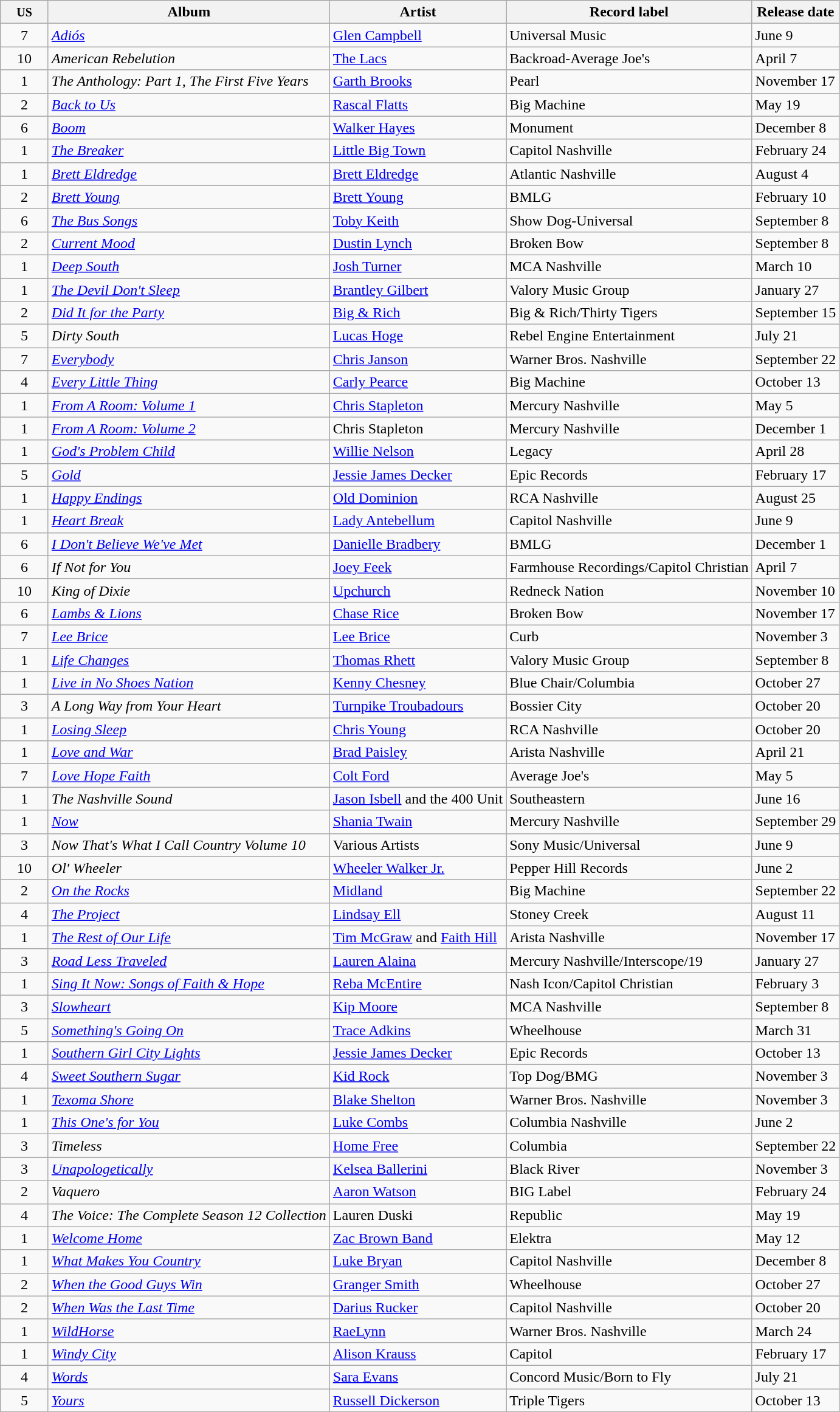<table class="wikitable sortable">
<tr>
<th width=45><small>US</small></th>
<th>Album</th>
<th>Artist</th>
<th>Record label</th>
<th>Release date</th>
</tr>
<tr>
<td align=center>7</td>
<td><em><a href='#'>Adiós</a></em></td>
<td><a href='#'>Glen Campbell</a></td>
<td>Universal Music</td>
<td>June 9</td>
</tr>
<tr>
<td align=center>10</td>
<td><em>American Rebelution</em></td>
<td><a href='#'>The Lacs</a></td>
<td>Backroad-Average Joe's</td>
<td>April 7</td>
</tr>
<tr>
<td align=center>1</td>
<td><em>The Anthology: Part 1, The First Five Years</em></td>
<td><a href='#'>Garth Brooks</a></td>
<td>Pearl</td>
<td>November 17</td>
</tr>
<tr>
<td align=center>2</td>
<td><em><a href='#'>Back to Us</a></em></td>
<td><a href='#'>Rascal Flatts</a></td>
<td>Big Machine</td>
<td>May 19</td>
</tr>
<tr>
<td align=center>6</td>
<td><em><a href='#'>Boom</a></em></td>
<td><a href='#'>Walker Hayes</a></td>
<td>Monument</td>
<td>December 8</td>
</tr>
<tr>
<td align=center>1</td>
<td><em><a href='#'>The Breaker</a></em></td>
<td><a href='#'>Little Big Town</a></td>
<td>Capitol Nashville</td>
<td>February 24</td>
</tr>
<tr>
<td align=center>1</td>
<td><em><a href='#'>Brett Eldredge</a></em></td>
<td><a href='#'>Brett Eldredge</a></td>
<td>Atlantic Nashville</td>
<td>August 4</td>
</tr>
<tr>
<td align=center>2</td>
<td><em><a href='#'>Brett Young</a></em></td>
<td><a href='#'>Brett Young</a></td>
<td>BMLG</td>
<td>February 10</td>
</tr>
<tr>
<td align=center>6</td>
<td><em><a href='#'>The Bus Songs</a></em></td>
<td><a href='#'>Toby Keith</a></td>
<td>Show Dog-Universal</td>
<td>September 8</td>
</tr>
<tr>
<td align=center>2</td>
<td><em><a href='#'>Current Mood</a></em></td>
<td><a href='#'>Dustin Lynch</a></td>
<td>Broken Bow</td>
<td>September 8</td>
</tr>
<tr>
<td align=center>1</td>
<td><em><a href='#'>Deep South</a></em></td>
<td><a href='#'>Josh Turner</a></td>
<td>MCA Nashville</td>
<td>March 10</td>
</tr>
<tr>
<td align=center>1</td>
<td><em><a href='#'>The Devil Don't Sleep</a></em></td>
<td><a href='#'>Brantley Gilbert</a></td>
<td>Valory Music Group</td>
<td>January 27</td>
</tr>
<tr>
<td align=center>2</td>
<td><em><a href='#'>Did It for the Party</a></em></td>
<td><a href='#'>Big & Rich</a></td>
<td>Big & Rich/Thirty Tigers</td>
<td>September 15</td>
</tr>
<tr>
<td align=center>5</td>
<td><em>Dirty South</em></td>
<td><a href='#'>Lucas Hoge</a></td>
<td>Rebel Engine Entertainment</td>
<td>July 21</td>
</tr>
<tr>
<td align=center>7</td>
<td><em><a href='#'>Everybody</a></em></td>
<td><a href='#'>Chris Janson</a></td>
<td>Warner Bros. Nashville</td>
<td>September 22</td>
</tr>
<tr>
<td align=center>4</td>
<td><em><a href='#'>Every Little Thing</a></em></td>
<td><a href='#'>Carly Pearce</a></td>
<td>Big Machine</td>
<td>October 13</td>
</tr>
<tr>
<td align=center>1</td>
<td><em><a href='#'>From A Room: Volume 1</a></em></td>
<td><a href='#'>Chris Stapleton</a></td>
<td>Mercury Nashville</td>
<td>May 5</td>
</tr>
<tr>
<td align=center>1</td>
<td><em><a href='#'>From A Room: Volume 2</a></em></td>
<td>Chris Stapleton</td>
<td>Mercury Nashville</td>
<td>December 1</td>
</tr>
<tr>
<td align=center>1</td>
<td><em><a href='#'>God's Problem Child</a></em></td>
<td><a href='#'>Willie Nelson</a></td>
<td>Legacy</td>
<td>April 28</td>
</tr>
<tr>
<td align=center>5</td>
<td><em><a href='#'>Gold</a></em></td>
<td><a href='#'>Jessie James Decker</a></td>
<td>Epic Records</td>
<td>February 17</td>
</tr>
<tr>
<td align=center>1</td>
<td><em><a href='#'>Happy Endings</a></em></td>
<td><a href='#'>Old Dominion</a></td>
<td>RCA Nashville</td>
<td>August 25</td>
</tr>
<tr>
<td align=center>1</td>
<td><em><a href='#'>Heart Break</a></em></td>
<td><a href='#'>Lady Antebellum</a></td>
<td>Capitol Nashville</td>
<td>June 9</td>
</tr>
<tr>
<td align=center>6</td>
<td><em><a href='#'>I Don't Believe We've Met</a></em></td>
<td><a href='#'>Danielle Bradbery</a></td>
<td>BMLG</td>
<td>December 1</td>
</tr>
<tr>
<td align=center>6</td>
<td><em>If Not for You</em></td>
<td><a href='#'>Joey Feek</a></td>
<td>Farmhouse Recordings/Capitol Christian</td>
<td>April 7</td>
</tr>
<tr>
<td align=center>10</td>
<td><em>King of Dixie</em></td>
<td><a href='#'>Upchurch</a></td>
<td>Redneck Nation</td>
<td>November 10</td>
</tr>
<tr>
<td align=center>6</td>
<td><em><a href='#'>Lambs & Lions</a></em></td>
<td><a href='#'>Chase Rice</a></td>
<td>Broken Bow</td>
<td>November 17</td>
</tr>
<tr>
<td align=center>7</td>
<td><a href='#'><em>Lee Brice</em></a></td>
<td><a href='#'>Lee Brice</a></td>
<td>Curb</td>
<td>November 3</td>
</tr>
<tr>
<td align=center>1</td>
<td><em><a href='#'>Life Changes</a></em></td>
<td><a href='#'>Thomas Rhett</a></td>
<td>Valory Music Group</td>
<td>September 8</td>
</tr>
<tr>
<td align=center>1</td>
<td><em><a href='#'>Live in No Shoes Nation</a></em></td>
<td><a href='#'>Kenny Chesney</a></td>
<td>Blue Chair/Columbia</td>
<td>October 27</td>
</tr>
<tr>
<td align=center>3</td>
<td><em>A Long Way from Your Heart</em></td>
<td><a href='#'>Turnpike Troubadours</a></td>
<td>Bossier City</td>
<td>October 20</td>
</tr>
<tr>
<td align=center>1</td>
<td><a href='#'><em>Losing Sleep</em></a></td>
<td><a href='#'>Chris Young</a></td>
<td>RCA Nashville</td>
<td>October 20</td>
</tr>
<tr>
<td align=center>1</td>
<td><em><a href='#'>Love and War</a></em></td>
<td><a href='#'>Brad Paisley</a></td>
<td>Arista Nashville</td>
<td>April 21</td>
</tr>
<tr>
<td align=center>7</td>
<td><em><a href='#'>Love Hope Faith</a></em></td>
<td><a href='#'>Colt Ford</a></td>
<td>Average Joe's</td>
<td>May 5</td>
</tr>
<tr>
<td align=center>1</td>
<td><em>The Nashville Sound</em></td>
<td><a href='#'>Jason Isbell</a> and the 400 Unit</td>
<td>Southeastern</td>
<td>June 16</td>
</tr>
<tr>
<td align=center>1</td>
<td><em><a href='#'>Now</a></em></td>
<td><a href='#'>Shania Twain</a></td>
<td>Mercury Nashville</td>
<td>September 29</td>
</tr>
<tr>
<td align=center>3</td>
<td><em>Now That's What I Call Country Volume 10</em></td>
<td>Various Artists</td>
<td>Sony Music/Universal</td>
<td>June 9</td>
</tr>
<tr>
<td align=center>10</td>
<td><em>Ol' Wheeler</em></td>
<td><a href='#'>Wheeler Walker Jr.</a></td>
<td>Pepper Hill Records</td>
<td>June 2</td>
</tr>
<tr>
<td align=center>2</td>
<td><em><a href='#'>On the Rocks</a></em></td>
<td><a href='#'>Midland</a></td>
<td>Big Machine</td>
<td>September 22</td>
</tr>
<tr>
<td align=center>4</td>
<td><em><a href='#'>The Project</a></em></td>
<td><a href='#'>Lindsay Ell</a></td>
<td>Stoney Creek</td>
<td>August 11</td>
</tr>
<tr>
<td align=center>1</td>
<td><em><a href='#'>The Rest of Our Life</a></em></td>
<td><a href='#'>Tim McGraw</a> and <a href='#'>Faith Hill</a></td>
<td>Arista Nashville</td>
<td>November 17</td>
</tr>
<tr>
<td align=center>3</td>
<td><em><a href='#'>Road Less Traveled</a></em></td>
<td><a href='#'>Lauren Alaina</a></td>
<td>Mercury Nashville/Interscope/19</td>
<td>January 27</td>
</tr>
<tr>
<td align=center>1</td>
<td><em><a href='#'>Sing It Now: Songs of Faith & Hope</a></em></td>
<td><a href='#'>Reba McEntire</a></td>
<td>Nash Icon/Capitol Christian</td>
<td>February 3</td>
</tr>
<tr>
<td align=center>3</td>
<td><em><a href='#'>Slowheart</a></em></td>
<td><a href='#'>Kip Moore</a></td>
<td>MCA Nashville</td>
<td>September 8</td>
</tr>
<tr>
<td align=center>5</td>
<td><em><a href='#'>Something's Going On</a></em></td>
<td><a href='#'>Trace Adkins</a></td>
<td>Wheelhouse</td>
<td>March 31</td>
</tr>
<tr>
<td align=center>1</td>
<td><em><a href='#'>Southern Girl City Lights</a></em></td>
<td><a href='#'>Jessie James Decker</a></td>
<td>Epic Records</td>
<td>October 13</td>
</tr>
<tr>
<td align=center>4</td>
<td><em><a href='#'>Sweet Southern Sugar</a></em></td>
<td><a href='#'>Kid Rock</a></td>
<td>Top Dog/BMG</td>
<td>November 3</td>
</tr>
<tr>
<td align=center>1</td>
<td><em><a href='#'>Texoma Shore</a></em></td>
<td><a href='#'>Blake Shelton</a></td>
<td>Warner Bros. Nashville</td>
<td>November 3</td>
</tr>
<tr>
<td align=center>1</td>
<td><em><a href='#'>This One's for You</a></em></td>
<td><a href='#'>Luke Combs</a></td>
<td>Columbia Nashville</td>
<td>June 2</td>
</tr>
<tr>
<td align=center>3</td>
<td><em>Timeless</em></td>
<td><a href='#'>Home Free</a></td>
<td>Columbia</td>
<td>September 22</td>
</tr>
<tr>
<td align=center>3</td>
<td><em><a href='#'>Unapologetically</a></em></td>
<td><a href='#'>Kelsea Ballerini</a></td>
<td>Black River</td>
<td>November 3</td>
</tr>
<tr>
<td align=center>2</td>
<td><em>Vaquero</em></td>
<td><a href='#'>Aaron Watson</a></td>
<td>BIG Label</td>
<td>February 24</td>
</tr>
<tr>
<td align=center>4</td>
<td><em>The Voice: The Complete Season 12 Collection</em></td>
<td>Lauren Duski</td>
<td>Republic</td>
<td>May 19</td>
</tr>
<tr>
<td align=center>1</td>
<td><em><a href='#'>Welcome Home</a></em></td>
<td><a href='#'>Zac Brown Band</a></td>
<td>Elektra</td>
<td>May 12</td>
</tr>
<tr>
<td align=center>1</td>
<td><em><a href='#'>What Makes You Country</a></em></td>
<td><a href='#'>Luke Bryan</a></td>
<td>Capitol Nashville</td>
<td>December 8</td>
</tr>
<tr>
<td align=center>2</td>
<td><em><a href='#'>When the Good Guys Win</a></em></td>
<td><a href='#'>Granger Smith</a></td>
<td>Wheelhouse</td>
<td>October 27</td>
</tr>
<tr>
<td align=center>2</td>
<td><em><a href='#'>When Was the Last Time</a></em></td>
<td><a href='#'>Darius Rucker</a></td>
<td>Capitol Nashville</td>
<td>October 20</td>
</tr>
<tr>
<td align=center>1</td>
<td><em><a href='#'>WildHorse</a></em></td>
<td><a href='#'>RaeLynn</a></td>
<td>Warner Bros. Nashville</td>
<td>March 24</td>
</tr>
<tr>
<td align=center>1</td>
<td><em><a href='#'>Windy City</a></em></td>
<td><a href='#'>Alison Krauss</a></td>
<td>Capitol</td>
<td>February 17</td>
</tr>
<tr>
<td align=center>4</td>
<td><em><a href='#'>Words</a></em></td>
<td><a href='#'>Sara Evans</a></td>
<td>Concord Music/Born to Fly</td>
<td>July 21</td>
</tr>
<tr>
<td align=center>5</td>
<td><em><a href='#'>Yours</a></em></td>
<td><a href='#'>Russell Dickerson</a></td>
<td>Triple Tigers</td>
<td>October 13</td>
</tr>
</table>
